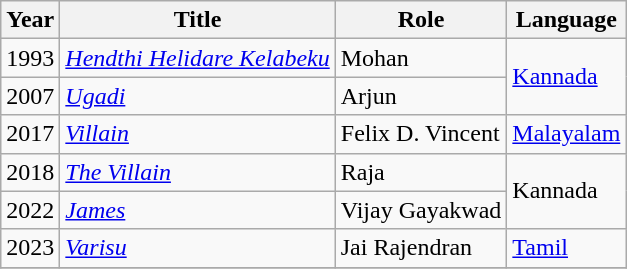<table class="wikitable sortable">
<tr>
<th>Year</th>
<th>Title</th>
<th>Role</th>
<th>Language</th>
</tr>
<tr>
<td>1993</td>
<td><em><a href='#'>Hendthi Helidare Kelabeku</a></em></td>
<td>Mohan</td>
<td rowspan="2"><a href='#'>Kannada</a></td>
</tr>
<tr>
<td>2007</td>
<td><em><a href='#'>Ugadi</a></em></td>
<td>Arjun</td>
</tr>
<tr>
<td>2017</td>
<td><em><a href='#'>Villain</a></em></td>
<td>Felix D. Vincent</td>
<td><a href='#'>Malayalam</a></td>
</tr>
<tr>
<td>2018</td>
<td><em><a href='#'>The Villain</a></em></td>
<td>Raja</td>
<td rowspan="2">Kannada</td>
</tr>
<tr>
<td>2022</td>
<td><em><a href='#'>James</a></em></td>
<td>Vijay Gayakwad</td>
</tr>
<tr>
<td>2023</td>
<td><em><a href='#'>Varisu</a></em></td>
<td>Jai Rajendran</td>
<td><a href='#'>Tamil</a></td>
</tr>
<tr>
</tr>
</table>
